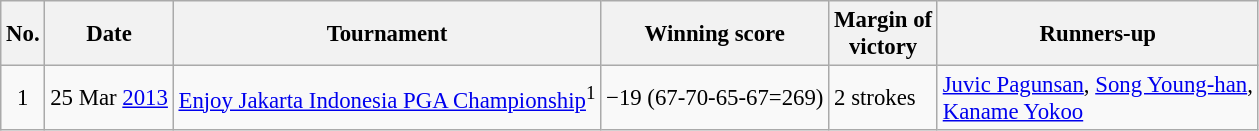<table class="wikitable" style="font-size:95%;">
<tr>
<th>No.</th>
<th>Date</th>
<th>Tournament</th>
<th>Winning score</th>
<th>Margin of<br>victory</th>
<th>Runners-up</th>
</tr>
<tr>
<td align=center>1</td>
<td align=right>25 Mar <a href='#'>2013</a></td>
<td><a href='#'>Enjoy Jakarta Indonesia PGA Championship</a><sup>1</sup></td>
<td>−19 (67-70-65-67=269)</td>
<td>2 strokes</td>
<td> <a href='#'>Juvic Pagunsan</a>,  <a href='#'>Song Young-han</a>,<br> <a href='#'>Kaname Yokoo</a></td>
</tr>
</table>
